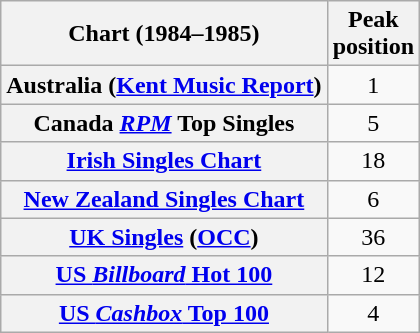<table class="wikitable plainrowheaders sortable">
<tr>
<th>Chart (1984–1985)</th>
<th>Peak<br>position</th>
</tr>
<tr>
<th scope="row">Australia (<a href='#'>Kent Music Report</a>)</th>
<td style="text-align:center;">1</td>
</tr>
<tr>
<th scope="row">Canada <a href='#'><em>RPM</em></a> Top Singles</th>
<td style="text-align:center;">5</td>
</tr>
<tr>
<th scope="row"><a href='#'>Irish Singles Chart</a></th>
<td style="text-align:center;">18</td>
</tr>
<tr>
<th scope="row"><a href='#'>New Zealand Singles Chart</a></th>
<td style="text-align:center;">6</td>
</tr>
<tr>
<th scope="row"><a href='#'>UK Singles</a> (<a href='#'>OCC</a>)</th>
<td style="text-align:center;">36</td>
</tr>
<tr>
<th scope="row"><a href='#'>US <em>Billboard</em> Hot 100</a></th>
<td style="text-align:center;">12</td>
</tr>
<tr>
<th scope="row"><a href='#'>US <em>Cashbox</em> Top 100</a></th>
<td style="text-align:center;">4</td>
</tr>
</table>
